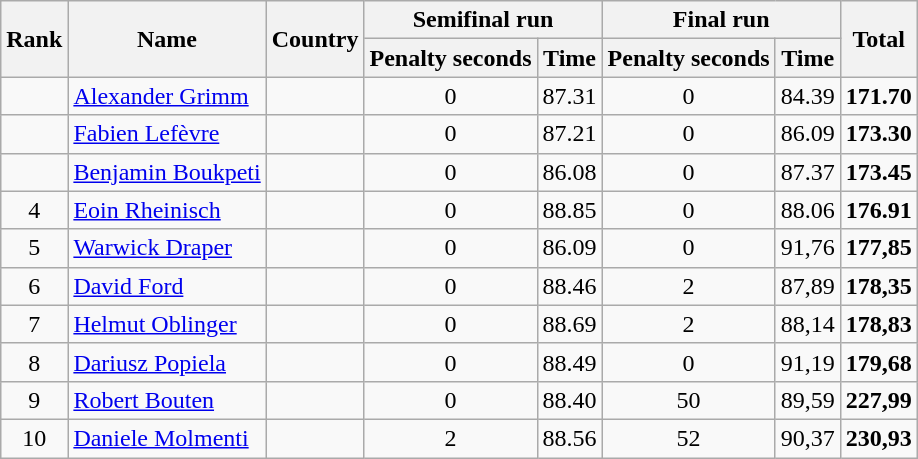<table class="wikitable sortable" style="text-align:center">
<tr>
<th rowspan=2>Rank</th>
<th rowspan=2>Name</th>
<th rowspan=2>Country</th>
<th colspan=2>Semifinal run</th>
<th colspan=2>Final run</th>
<th rowspan=2>Total</th>
</tr>
<tr>
<th>Penalty seconds</th>
<th>Time</th>
<th>Penalty seconds</th>
<th>Time</th>
</tr>
<tr>
<td></td>
<td align=left><a href='#'>Alexander Grimm</a></td>
<td></td>
<td>0</td>
<td>87.31</td>
<td>0</td>
<td>84.39</td>
<td><strong>171.70</strong></td>
</tr>
<tr>
<td></td>
<td align=left><a href='#'>Fabien Lefèvre</a></td>
<td></td>
<td>0</td>
<td>87.21</td>
<td>0</td>
<td>86.09</td>
<td><strong>173.30</strong></td>
</tr>
<tr>
<td></td>
<td align=left><a href='#'>Benjamin Boukpeti</a></td>
<td></td>
<td>0</td>
<td>86.08</td>
<td>0</td>
<td>87.37</td>
<td><strong>173.45</strong></td>
</tr>
<tr>
<td>4</td>
<td align=left><a href='#'>Eoin Rheinisch</a></td>
<td></td>
<td>0</td>
<td>88.85</td>
<td>0</td>
<td>88.06</td>
<td><strong>176.91</strong></td>
</tr>
<tr>
<td>5</td>
<td align=left><a href='#'>Warwick Draper</a></td>
<td></td>
<td>0</td>
<td>86.09</td>
<td>0</td>
<td>91,76</td>
<td><strong>177,85</strong></td>
</tr>
<tr>
<td>6</td>
<td align=left><a href='#'>David Ford</a></td>
<td></td>
<td>0</td>
<td>88.46</td>
<td>2</td>
<td>87,89</td>
<td><strong>178,35</strong></td>
</tr>
<tr>
<td>7</td>
<td align=left><a href='#'>Helmut Oblinger</a></td>
<td></td>
<td>0</td>
<td>88.69</td>
<td>2</td>
<td>88,14</td>
<td><strong>178,83</strong></td>
</tr>
<tr>
<td>8</td>
<td align=left><a href='#'>Dariusz Popiela</a></td>
<td></td>
<td>0</td>
<td>88.49</td>
<td>0</td>
<td>91,19</td>
<td><strong>179,68</strong></td>
</tr>
<tr>
<td>9</td>
<td align=left><a href='#'>Robert Bouten</a></td>
<td></td>
<td>0</td>
<td>88.40</td>
<td>50</td>
<td>89,59</td>
<td><strong>227,99</strong></td>
</tr>
<tr>
<td>10</td>
<td align=left><a href='#'>Daniele Molmenti</a></td>
<td></td>
<td>2</td>
<td>88.56</td>
<td>52</td>
<td>90,37</td>
<td><strong>230,93</strong></td>
</tr>
</table>
